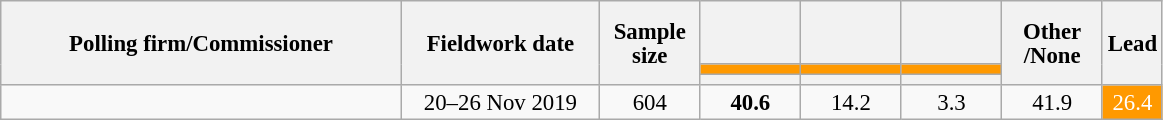<table class="wikitable collapsible" style="text-align:center; font-size:95%; line-height:16px;">
<tr style="height:42px;">
<th style="width:260px;" rowspan="3">Polling firm/Commissioner</th>
<th style="width:125px;" rowspan="3">Fieldwork date</th>
<th style="width:60px;" rowspan="3">Sample size</th>
<th style="width:60px;"></th>
<th style="width:60px;"></th>
<th style="width:60px;"></th>
<th style="width:60px;" rowspan="3">Other<br>/None</th>
<th style="width:30px;" rowspan="3">Lead</th>
</tr>
<tr>
<th style="color:inherit;background:#FF9900;"></th>
<th style="color:inherit;background:#FF9900;"></th>
<th style="color:inherit;background:#FF9900;"></th>
</tr>
<tr>
<th></th>
<th></th>
<th></th>
</tr>
<tr>
<td></td>
<td>20–26 Nov 2019</td>
<td>604</td>
<td><strong>40.6</strong></td>
<td>14.2</td>
<td>3.3</td>
<td>41.9</td>
<td style="background:#FF9900; color:white;">26.4</td>
</tr>
</table>
